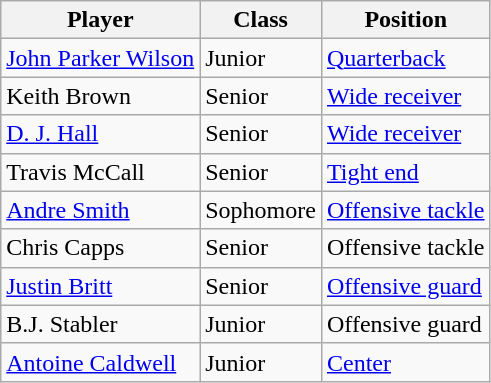<table class="wikitable">
<tr>
<th>Player</th>
<th>Class</th>
<th>Position</th>
</tr>
<tr>
<td><a href='#'>John Parker Wilson</a></td>
<td>Junior</td>
<td><a href='#'>Quarterback</a></td>
</tr>
<tr>
<td>Keith Brown</td>
<td>Senior</td>
<td><a href='#'>Wide receiver</a></td>
</tr>
<tr>
<td><a href='#'>D. J. Hall</a></td>
<td>Senior</td>
<td><a href='#'>Wide receiver</a></td>
</tr>
<tr>
<td>Travis McCall</td>
<td>Senior</td>
<td><a href='#'>Tight end</a></td>
</tr>
<tr>
<td><a href='#'>Andre Smith</a></td>
<td>Sophomore</td>
<td><a href='#'>Offensive tackle</a></td>
</tr>
<tr>
<td>Chris Capps</td>
<td>Senior</td>
<td>Offensive tackle</td>
</tr>
<tr>
<td><a href='#'>Justin Britt</a></td>
<td>Senior</td>
<td><a href='#'>Offensive guard</a></td>
</tr>
<tr>
<td>B.J. Stabler</td>
<td>Junior</td>
<td>Offensive guard</td>
</tr>
<tr>
<td><a href='#'>Antoine Caldwell</a></td>
<td>Junior</td>
<td><a href='#'>Center</a></td>
</tr>
</table>
